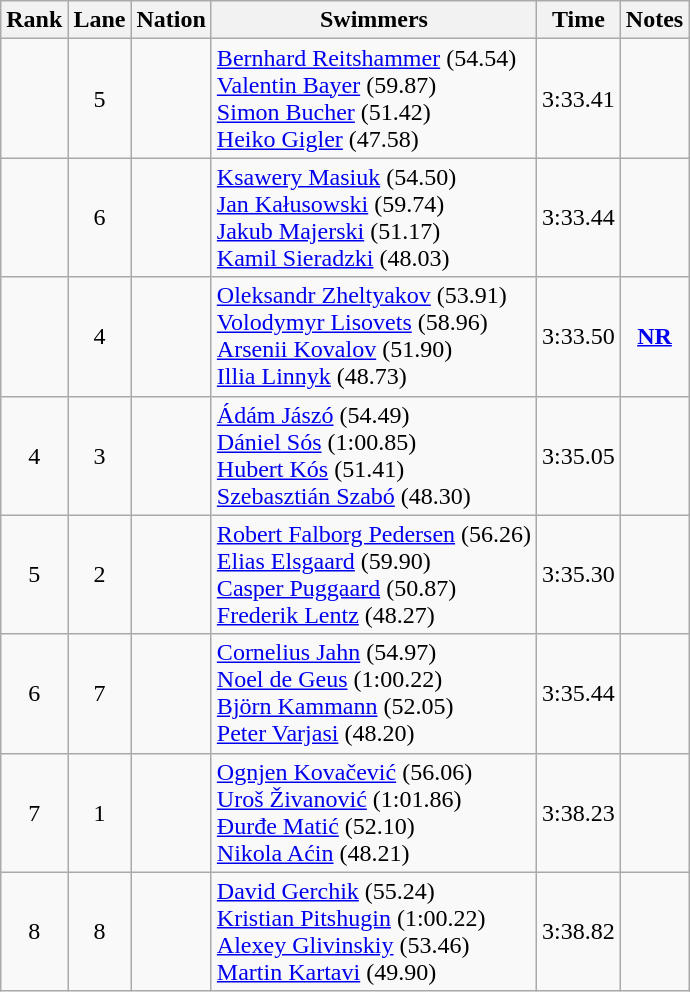<table class="wikitable sortable" style="text-align:center">
<tr>
<th>Rank</th>
<th>Lane</th>
<th>Nation</th>
<th>Swimmers</th>
<th>Time</th>
<th>Notes</th>
</tr>
<tr>
<td></td>
<td>5</td>
<td align=left></td>
<td align=left><a href='#'>Bernhard Reitshammer</a> (54.54)<br><a href='#'>Valentin Bayer</a> (59.87)<br><a href='#'>Simon Bucher</a> (51.42)<br><a href='#'>Heiko Gigler</a> (47.58)</td>
<td>3:33.41</td>
<td></td>
</tr>
<tr>
<td></td>
<td>6</td>
<td align=left></td>
<td align=left><a href='#'>Ksawery Masiuk</a> (54.50)<br><a href='#'>Jan Kałusowski</a> (59.74)<br><a href='#'>Jakub Majerski</a> (51.17)<br><a href='#'>Kamil Sieradzki</a> (48.03)</td>
<td>3:33.44</td>
<td></td>
</tr>
<tr>
<td></td>
<td>4</td>
<td align=left></td>
<td align=left><a href='#'>Oleksandr Zheltyakov</a> (53.91)<br><a href='#'>Volodymyr Lisovets</a> (58.96)<br><a href='#'>Arsenii Kovalov</a> (51.90)<br><a href='#'>Illia Linnyk</a> (48.73)</td>
<td>3:33.50</td>
<td><strong><a href='#'>NR</a></strong></td>
</tr>
<tr>
<td>4</td>
<td>3</td>
<td align=left></td>
<td align=left><a href='#'>Ádám Jászó</a> (54.49)<br><a href='#'>Dániel Sós</a> (1:00.85)<br><a href='#'>Hubert Kós</a> (51.41)<br><a href='#'>Szebasztián Szabó</a> (48.30)</td>
<td>3:35.05</td>
<td></td>
</tr>
<tr>
<td>5</td>
<td>2</td>
<td align=left></td>
<td align=left><a href='#'>Robert Falborg Pedersen</a> (56.26)<br><a href='#'>Elias Elsgaard</a> (59.90)<br><a href='#'>Casper Puggaard</a> (50.87)<br><a href='#'>Frederik Lentz</a> (48.27)</td>
<td>3:35.30</td>
<td></td>
</tr>
<tr>
<td>6</td>
<td>7</td>
<td align=left></td>
<td align=left><a href='#'>Cornelius Jahn</a> (54.97)<br><a href='#'>Noel de Geus</a> (1:00.22)<br><a href='#'>Björn Kammann</a> (52.05)<br><a href='#'>Peter Varjasi</a> (48.20)</td>
<td>3:35.44</td>
<td></td>
</tr>
<tr>
<td>7</td>
<td>1</td>
<td align=left></td>
<td align=left><a href='#'>Ognjen Kovačević</a> (56.06)<br><a href='#'>Uroš Živanović</a> (1:01.86)<br><a href='#'>Đurđe Matić</a> (52.10)<br><a href='#'>Nikola Aćin</a> (48.21)</td>
<td>3:38.23</td>
<td></td>
</tr>
<tr>
<td>8</td>
<td>8</td>
<td align=left></td>
<td align=left><a href='#'>David Gerchik</a> (55.24)<br><a href='#'>Kristian Pitshugin</a> (1:00.22)<br><a href='#'>Alexey Glivinskiy</a> (53.46)<br><a href='#'>Martin Kartavi</a> (49.90)</td>
<td>3:38.82</td>
<td></td>
</tr>
</table>
